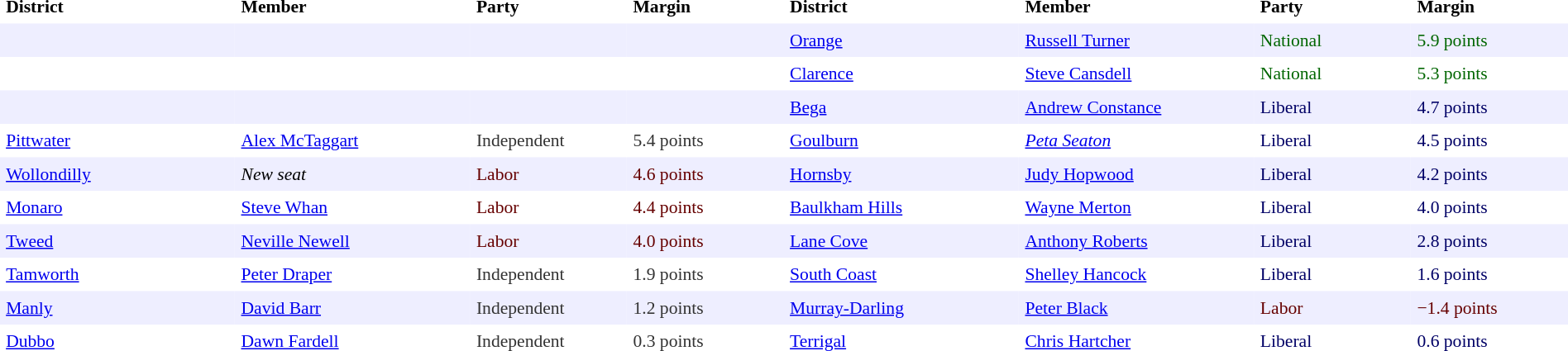<table class="toccolours" cellpadding="5" cellspacing="0"  style="margin:.4em; font-size:90%; width:100%;">
<tr>
<th style="text-align:left; width:15%;">District</th>
<th style="text-align:left; width:15%;">Member</th>
<th style="text-align:left; width:10%;">Party</th>
<th style="text-align:left; width:10%;">Margin</th>
<th style="text-align:left; width:15%;">District</th>
<th style="text-align:left; width:15%;">Member</th>
<th style="text-align:left; width:10%;">Party</th>
<th style="text-align:left; width:10%;">Margin</th>
</tr>
<tr style="background:#eef;">
<td></td>
<td></td>
<td></td>
<td></td>
<td style="text-align:left;"><a href='#'>Orange</a></td>
<td style="text-align:left;"><a href='#'>Russell Turner</a></td>
<td style="text-align:left; color:#060;">National</td>
<td style="text-align:left; font-size:100%; color:#060;">5.9 points</td>
</tr>
<tr>
<td></td>
<td></td>
<td></td>
<td></td>
<td style="text-align:left;"><a href='#'>Clarence</a></td>
<td style="text-align:left;"><a href='#'>Steve Cansdell</a></td>
<td style="text-align:left; color:#060;">National</td>
<td style="text-align:left; font-size:100%; color:#060;">5.3 points</td>
</tr>
<tr style="background:#eef;">
<td></td>
<td></td>
<td></td>
<td></td>
<td style="text-align:left;"><a href='#'>Bega</a></td>
<td style="text-align:left;"><a href='#'>Andrew Constance</a></td>
<td style="text-align:left; color:#006;">Liberal</td>
<td style="text-align:left; font-size:100%; color:#006;">4.7 points</td>
</tr>
<tr>
<td style="text-align:left;"><a href='#'>Pittwater</a></td>
<td style="text-align:left;"><a href='#'>Alex McTaggart</a></td>
<td style="text-align:left; color:#333;">Independent</td>
<td style="text-align:left; font-size:100%; color:#333;">5.4 points</td>
<td style="text-align:left;"><a href='#'>Goulburn</a></td>
<td style="text-align:left;"><em><a href='#'>Peta Seaton</a></em></td>
<td style="text-align:left; color:#006;">Liberal</td>
<td style="text-align:left; font-size:100%; color:#006;">4.5 points</td>
</tr>
<tr style="background:#eef;">
<td style="text-align:left;"><a href='#'>Wollondilly</a></td>
<td style="text-align:left;"><em>New seat</em></td>
<td style="text-align:left; color:#600;">Labor</td>
<td style="text-align:left; font-size:100%; color:#600;">4.6 points</td>
<td style="text-align:left;"><a href='#'>Hornsby</a></td>
<td style="text-align:left;"><a href='#'>Judy Hopwood</a></td>
<td style="text-align:left; color:#006;">Liberal</td>
<td style="text-align:left; font-size:100%; color:#006;">4.2 points</td>
</tr>
<tr>
<td style="text-align:left;"><a href='#'>Monaro</a></td>
<td style="text-align:left;"><a href='#'>Steve Whan</a></td>
<td style="text-align:left; color:#600;">Labor</td>
<td style="text-align:left; font-size:100%; color:#600;">4.4 points</td>
<td style="text-align:left;"><a href='#'>Baulkham Hills</a></td>
<td style="text-align:left;"><a href='#'>Wayne Merton</a></td>
<td style="text-align:left; color:#006;">Liberal</td>
<td style="text-align:left; font-size:100%; color:#006;">4.0 points</td>
</tr>
<tr style="background:#eef;">
<td style="text-align:left;"><a href='#'>Tweed</a></td>
<td style="text-align:left;"><a href='#'>Neville Newell</a></td>
<td style="text-align:left; color:#600;">Labor</td>
<td style="text-align:left; font-size:100%; color:#600;">4.0 points</td>
<td style="text-align:left;"><a href='#'>Lane Cove</a></td>
<td style="text-align:left;"><a href='#'>Anthony Roberts</a></td>
<td style="text-align:left; color:#006;">Liberal</td>
<td style="text-align:left; font-size:100%; color:#006;">2.8 points</td>
</tr>
<tr>
<td style="text-align:left;"><a href='#'>Tamworth</a></td>
<td style="text-align:left;"><a href='#'>Peter Draper</a></td>
<td style="text-align:left; color:#333;">Independent</td>
<td style="text-align:left; font-size:100%; color:#333;">1.9 points</td>
<td style="text-align:left;"><a href='#'>South Coast</a></td>
<td style="text-align:left;"><a href='#'>Shelley Hancock</a></td>
<td style="text-align:left; color:#006;">Liberal</td>
<td style="text-align:left; font-size:100%; color:#006;">1.6 points</td>
</tr>
<tr style="background:#eef;">
<td style="text-align:left;"><a href='#'>Manly</a></td>
<td style="text-align:left;"><a href='#'>David Barr</a></td>
<td style="text-align:left; color:#333;">Independent</td>
<td style="text-align:left; font-size:100%; color:#333;">1.2 points</td>
<td style="text-align:left;"><a href='#'>Murray-Darling</a></td>
<td style="text-align:left;"><a href='#'>Peter Black</a></td>
<td style="text-align:left; color:#600;">Labor</td>
<td style="text-align:left; font-size:100%; color:#600;">−1.4 points</td>
</tr>
<tr>
<td style="text-align:left;"><a href='#'>Dubbo</a></td>
<td style="text-align:left;"><a href='#'>Dawn Fardell</a></td>
<td style="text-align:left; color:#333;">Independent</td>
<td style="text-align:left; font-size:100%; color:#333;">0.3 points</td>
<td style="text-align:left;"><a href='#'>Terrigal</a></td>
<td style="text-align:left;"><a href='#'>Chris Hartcher</a></td>
<td style="text-align:left; color:#006;">Liberal</td>
<td style="text-align:left; font-size:100%; color:#006;">0.6 points</td>
</tr>
</table>
